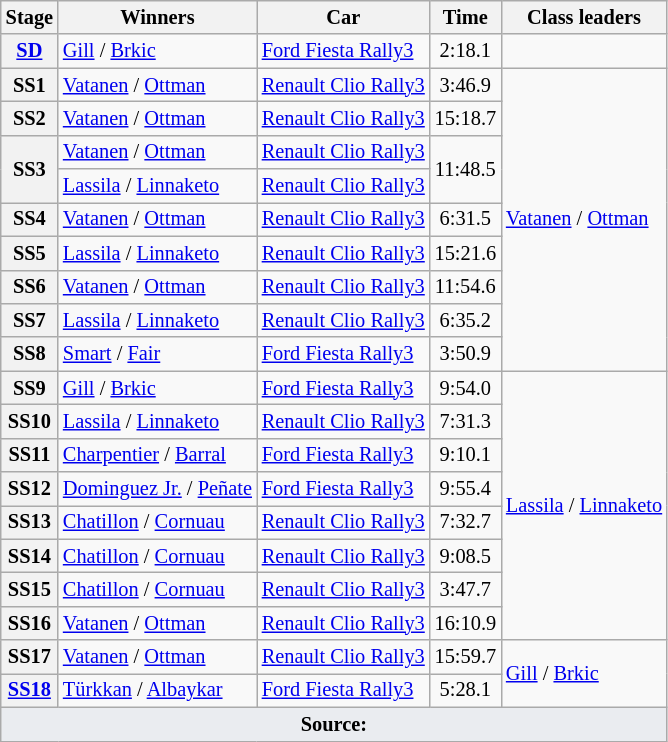<table class="wikitable" style="font-size:85%">
<tr>
<th>Stage</th>
<th>Winners</th>
<th>Car</th>
<th>Time</th>
<th>Class leaders</th>
</tr>
<tr>
<th><a href='#'>SD</a></th>
<td><a href='#'>Gill</a> / <a href='#'>Brkic</a></td>
<td><a href='#'>Ford Fiesta Rally3</a></td>
<td align="center">2:18.1</td>
<td></td>
</tr>
<tr>
<th>SS1</th>
<td><a href='#'>Vatanen</a> / <a href='#'>Ottman</a></td>
<td><a href='#'>Renault Clio Rally3</a></td>
<td align="center">3:46.9</td>
<td rowspan="9"><a href='#'>Vatanen</a> / <a href='#'>Ottman</a></td>
</tr>
<tr>
<th>SS2</th>
<td><a href='#'>Vatanen</a> / <a href='#'>Ottman</a></td>
<td><a href='#'>Renault Clio Rally3</a></td>
<td align="center">15:18.7</td>
</tr>
<tr>
<th rowspan="2">SS3</th>
<td><a href='#'>Vatanen</a> / <a href='#'>Ottman</a></td>
<td><a href='#'>Renault Clio Rally3</a></td>
<td align="center" rowspan="2">11:48.5</td>
</tr>
<tr>
<td><a href='#'>Lassila</a> / <a href='#'>Linnaketo</a></td>
<td><a href='#'>Renault Clio Rally3</a></td>
</tr>
<tr>
<th>SS4</th>
<td><a href='#'>Vatanen</a> / <a href='#'>Ottman</a></td>
<td><a href='#'>Renault Clio Rally3</a></td>
<td align="center">6:31.5</td>
</tr>
<tr>
<th>SS5</th>
<td><a href='#'>Lassila</a> / <a href='#'>Linnaketo</a></td>
<td><a href='#'>Renault Clio Rally3</a></td>
<td align="center">15:21.6</td>
</tr>
<tr>
<th>SS6</th>
<td><a href='#'>Vatanen</a> / <a href='#'>Ottman</a></td>
<td><a href='#'>Renault Clio Rally3</a></td>
<td align="center">11:54.6</td>
</tr>
<tr>
<th>SS7</th>
<td><a href='#'>Lassila</a> / <a href='#'>Linnaketo</a></td>
<td><a href='#'>Renault Clio Rally3</a></td>
<td align="center">6:35.2</td>
</tr>
<tr>
<th>SS8</th>
<td><a href='#'>Smart</a> / <a href='#'>Fair</a></td>
<td><a href='#'>Ford Fiesta Rally3</a></td>
<td align="center">3:50.9</td>
</tr>
<tr>
<th>SS9</th>
<td><a href='#'>Gill</a> / <a href='#'>Brkic</a></td>
<td><a href='#'>Ford Fiesta Rally3</a></td>
<td align="center">9:54.0</td>
<td rowspan="8"><a href='#'>Lassila</a> / <a href='#'>Linnaketo</a></td>
</tr>
<tr>
<th>SS10</th>
<td><a href='#'>Lassila</a> / <a href='#'>Linnaketo</a></td>
<td><a href='#'>Renault Clio Rally3</a></td>
<td align="center">7:31.3</td>
</tr>
<tr>
<th>SS11</th>
<td><a href='#'>Charpentier</a> / <a href='#'>Barral</a></td>
<td><a href='#'>Ford Fiesta Rally3</a></td>
<td align="center">9:10.1</td>
</tr>
<tr>
<th>SS12</th>
<td><a href='#'>Dominguez Jr.</a> / <a href='#'>Peñate</a></td>
<td><a href='#'>Ford Fiesta Rally3</a></td>
<td align="center">9:55.4</td>
</tr>
<tr>
<th>SS13</th>
<td><a href='#'>Chatillon</a> / <a href='#'>Cornuau</a></td>
<td><a href='#'>Renault Clio Rally3</a></td>
<td align="center">7:32.7</td>
</tr>
<tr>
<th>SS14</th>
<td><a href='#'>Chatillon</a> / <a href='#'>Cornuau</a></td>
<td><a href='#'>Renault Clio Rally3</a></td>
<td align="center">9:08.5</td>
</tr>
<tr>
<th>SS15</th>
<td><a href='#'>Chatillon</a> / <a href='#'>Cornuau</a></td>
<td><a href='#'>Renault Clio Rally3</a></td>
<td align="center">3:47.7</td>
</tr>
<tr>
<th>SS16</th>
<td><a href='#'>Vatanen</a> / <a href='#'>Ottman</a></td>
<td><a href='#'>Renault Clio Rally3</a></td>
<td align="center">16:10.9</td>
</tr>
<tr>
<th>SS17</th>
<td><a href='#'>Vatanen</a> / <a href='#'>Ottman</a></td>
<td><a href='#'>Renault Clio Rally3</a></td>
<td align="center">15:59.7</td>
<td rowspan="2"><a href='#'>Gill</a> / <a href='#'>Brkic</a></td>
</tr>
<tr>
<th><a href='#'>SS18</a></th>
<td><a href='#'>Türkkan</a> / <a href='#'>Albaykar</a></td>
<td><a href='#'>Ford Fiesta Rally3</a></td>
<td align="center">5:28.1</td>
</tr>
<tr>
<td style="background-color:#EAECF0; text-align:center" colspan="5"><strong>Source:</strong></td>
</tr>
</table>
